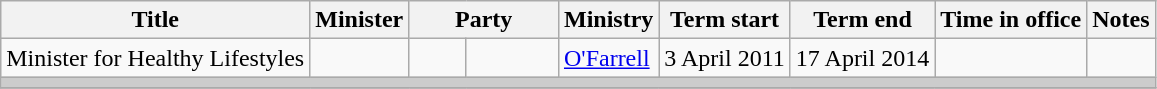<table class="wikitable sortable">
<tr>
<th>Title</th>
<th>Minister</th>
<th colspan=2>Party</th>
<th>Ministry</th>
<th>Term start</th>
<th>Term end</th>
<th>Time in office</th>
<th class="unsortable">Notes</th>
</tr>
<tr>
<td>Minister for Healthy Lifestyles</td>
<td></td>
<td> </td>
<td width=8%></td>
<td><a href='#'>O'Farrell</a></td>
<td align=center>3 April 2011</td>
<td align=center>17 April 2014</td>
<td align=right></td>
</tr>
<tr>
<th colspan=9 style="background: #cccccc;"></th>
</tr>
<tr>
</tr>
</table>
